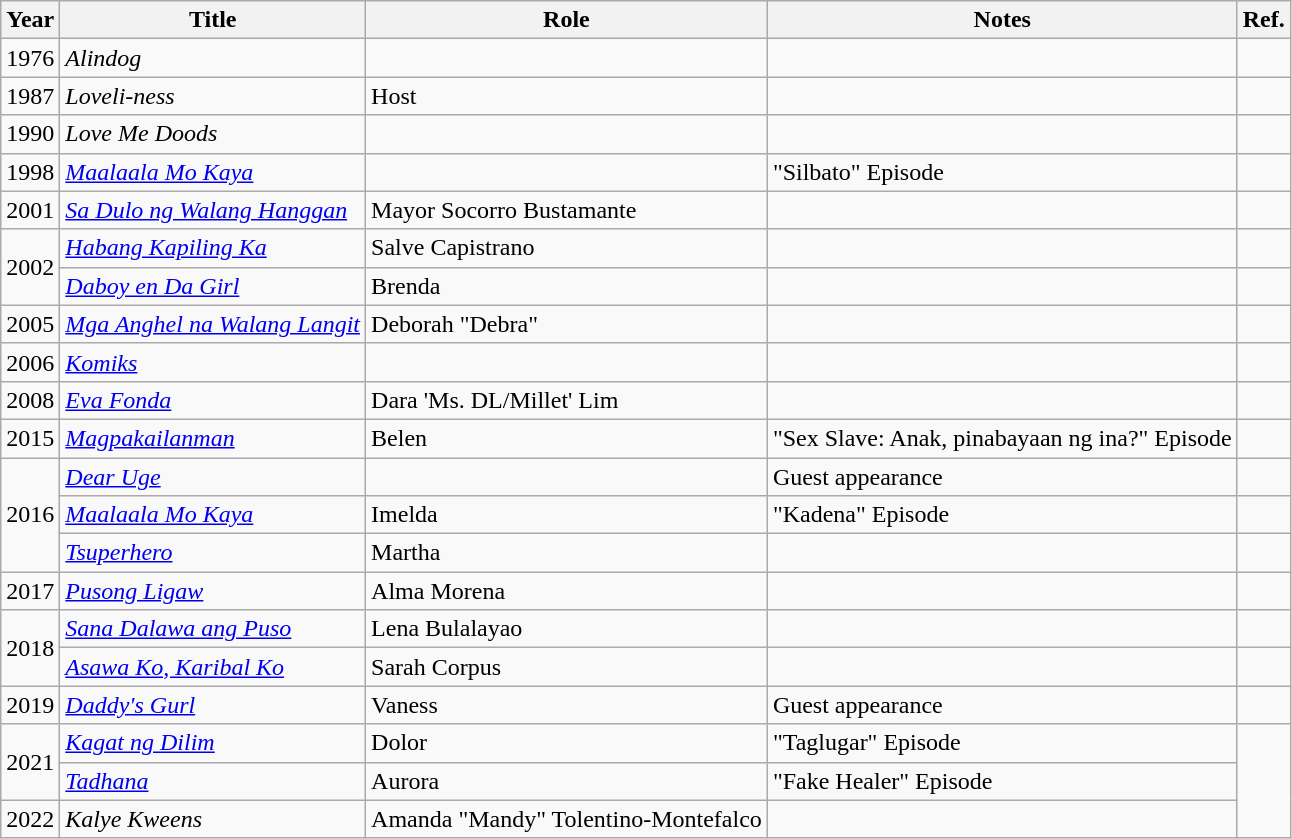<table class="wikitable plainrowheaders sortable">
<tr>
<th scope="col">Year</th>
<th scope="col">Title</th>
<th scope="col">Role</th>
<th>Notes</th>
<th>Ref.</th>
</tr>
<tr>
<td>1976</td>
<td><em>Alindog</em></td>
<td></td>
<td></td>
<td></td>
</tr>
<tr>
<td>1987</td>
<td><em>Loveli-ness</em></td>
<td>Host</td>
<td></td>
<td></td>
</tr>
<tr>
<td>1990</td>
<td><em>Love Me Doods</em></td>
<td></td>
<td></td>
<td></td>
</tr>
<tr>
<td>1998</td>
<td><em><a href='#'>Maalaala Mo Kaya</a></em></td>
<td></td>
<td>"Silbato" Episode</td>
<td></td>
</tr>
<tr>
<td>2001</td>
<td><em><a href='#'>Sa Dulo ng Walang Hanggan</a></em></td>
<td>Mayor Socorro Bustamante</td>
<td></td>
<td></td>
</tr>
<tr>
<td rowspan="2">2002</td>
<td><em><a href='#'>Habang Kapiling Ka</a></em></td>
<td>Salve Capistrano</td>
<td></td>
<td></td>
</tr>
<tr>
<td><em><a href='#'>Daboy en Da Girl</a></em></td>
<td>Brenda</td>
<td></td>
<td></td>
</tr>
<tr>
<td>2005</td>
<td><em><a href='#'>Mga Anghel na Walang Langit</a></em></td>
<td>Deborah "Debra"</td>
<td></td>
<td></td>
</tr>
<tr>
<td>2006</td>
<td><em><a href='#'>Komiks</a></em></td>
<td></td>
<td></td>
<td></td>
</tr>
<tr>
<td>2008</td>
<td><em><a href='#'>Eva Fonda</a></em></td>
<td>Dara 'Ms. DL/Millet' Lim</td>
<td></td>
<td></td>
</tr>
<tr>
<td>2015</td>
<td><em><a href='#'>Magpakailanman</a></em></td>
<td>Belen</td>
<td>"Sex Slave: Anak, pinabayaan ng ina?" Episode</td>
<td></td>
</tr>
<tr>
<td rowspan="3">2016</td>
<td><em><a href='#'>Dear Uge</a></em></td>
<td></td>
<td>Guest appearance</td>
<td></td>
</tr>
<tr>
<td><em><a href='#'>Maalaala Mo Kaya</a></em></td>
<td>Imelda</td>
<td>"Kadena" Episode</td>
<td></td>
</tr>
<tr>
<td><em><a href='#'>Tsuperhero</a></em></td>
<td>Martha</td>
<td></td>
<td></td>
</tr>
<tr>
<td>2017</td>
<td><em><a href='#'>Pusong Ligaw</a></em></td>
<td>Alma Morena</td>
<td></td>
<td></td>
</tr>
<tr>
<td rowspan="2">2018</td>
<td><em><a href='#'>Sana Dalawa ang Puso</a></em></td>
<td>Lena Bulalayao</td>
<td></td>
<td></td>
</tr>
<tr>
<td><em><a href='#'>Asawa Ko, Karibal Ko</a></em></td>
<td>Sarah Corpus</td>
<td></td>
<td></td>
</tr>
<tr>
<td>2019</td>
<td><em><a href='#'>Daddy's Gurl</a></em></td>
<td>Vaness</td>
<td>Guest appearance</td>
<td></td>
</tr>
<tr>
<td rowspan="2">2021</td>
<td><em><a href='#'>Kagat ng Dilim</a></em></td>
<td>Dolor</td>
<td>"Taglugar" Episode</td>
</tr>
<tr>
<td><em><a href='#'>Tadhana</a></em></td>
<td>Aurora</td>
<td>"Fake Healer" Episode</td>
</tr>
<tr>
<td>2022</td>
<td><em>Kalye Kweens</em></td>
<td>Amanda "Mandy" Tolentino-Montefalco</td>
<td></td>
</tr>
</table>
